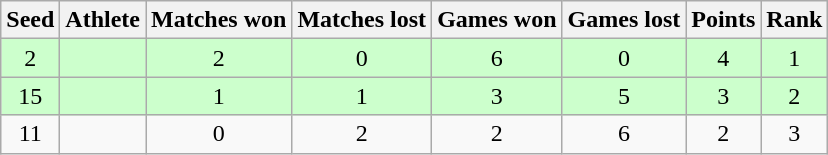<table class="wikitable">
<tr>
<th>Seed</th>
<th>Athlete</th>
<th>Matches won</th>
<th>Matches lost</th>
<th>Games won</th>
<th>Games lost</th>
<th>Points</th>
<th>Rank</th>
</tr>
<tr bgcolor="#ccffcc">
<td align="center">2</td>
<td></td>
<td align="center">2</td>
<td align="center">0</td>
<td align="center">6</td>
<td align="center">0</td>
<td align="center">4</td>
<td align="center">1</td>
</tr>
<tr bgcolor="#ccffcc">
<td align="center">15</td>
<td></td>
<td align="center">1</td>
<td align="center">1</td>
<td align="center">3</td>
<td align="center">5</td>
<td align="center">3</td>
<td align="center">2</td>
</tr>
<tr>
<td align="center">11</td>
<td></td>
<td align="center">0</td>
<td align="center">2</td>
<td align="center">2</td>
<td align="center">6</td>
<td align="center">2</td>
<td align="center">3</td>
</tr>
</table>
